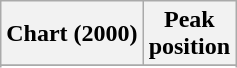<table class="wikitable sortable plainrowheaders" style="text-align:center">
<tr>
<th scope="col">Chart (2000)</th>
<th scope="col">Peak<br>position</th>
</tr>
<tr>
</tr>
<tr>
</tr>
</table>
